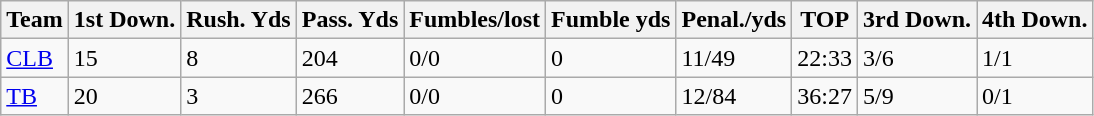<table class="wikitable sortable">
<tr>
<th>Team</th>
<th>1st Down.</th>
<th>Rush. Yds</th>
<th>Pass. Yds</th>
<th>Fumbles/lost</th>
<th>Fumble yds</th>
<th>Penal./yds</th>
<th>TOP</th>
<th>3rd Down.</th>
<th>4th Down.</th>
</tr>
<tr>
<td><a href='#'>CLB</a></td>
<td>15</td>
<td>8</td>
<td>204</td>
<td>0/0</td>
<td>0</td>
<td>11/49</td>
<td>22:33</td>
<td>3/6</td>
<td>1/1</td>
</tr>
<tr>
<td><a href='#'>TB</a></td>
<td>20</td>
<td>3</td>
<td>266</td>
<td>0/0</td>
<td>0</td>
<td>12/84</td>
<td>36:27</td>
<td>5/9</td>
<td>0/1</td>
</tr>
</table>
